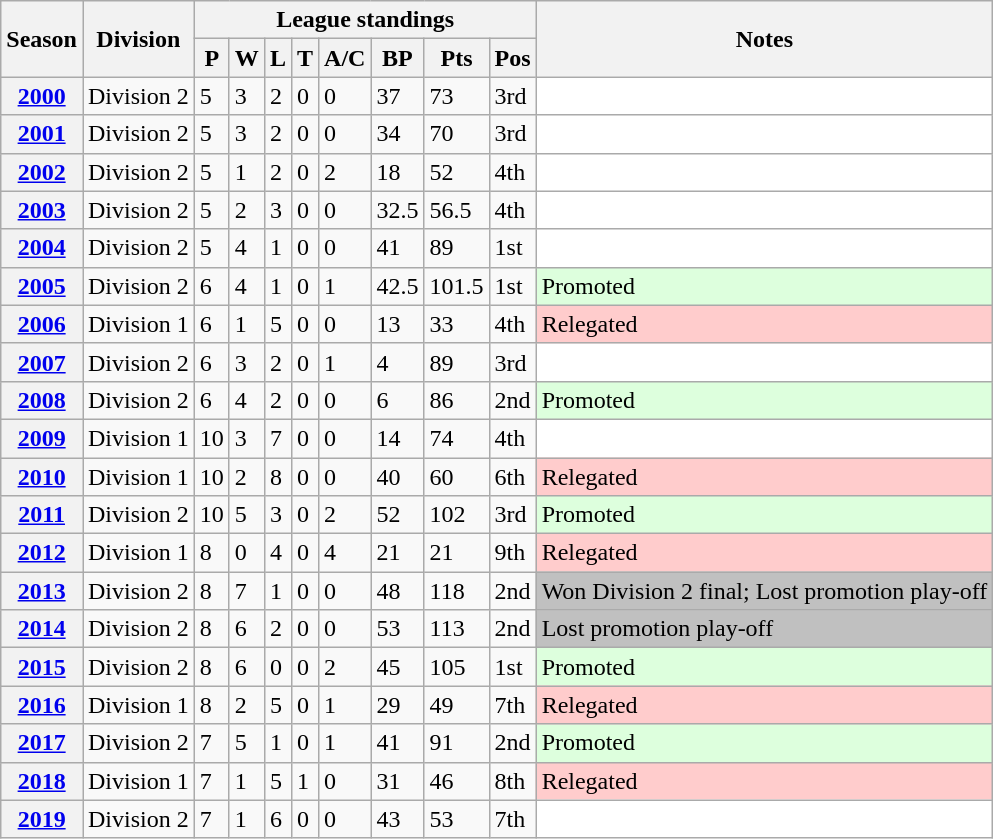<table class="wikitable sortable">
<tr>
<th scope="col" rowspan="2">Season</th>
<th scope="col" rowspan="2">Division</th>
<th scope="col" colspan="8">League standings</th>
<th scope="col" rowspan="2">Notes</th>
</tr>
<tr>
<th scope="col">P</th>
<th scope="col">W</th>
<th scope="col">L</th>
<th scope="col">T</th>
<th scope="col">A/C</th>
<th scope="col">BP</th>
<th scope="col">Pts</th>
<th scope="col">Pos</th>
</tr>
<tr>
<th scope="row"><a href='#'>2000</a></th>
<td>Division 2</td>
<td>5</td>
<td>3</td>
<td>2</td>
<td>0</td>
<td>0</td>
<td>37</td>
<td>73</td>
<td>3rd</td>
<td style="background: white;"></td>
</tr>
<tr>
<th scope="row"><a href='#'>2001</a></th>
<td>Division 2</td>
<td>5</td>
<td>3</td>
<td>2</td>
<td>0</td>
<td>0</td>
<td>34</td>
<td>70</td>
<td>3rd</td>
<td style="background: white;"></td>
</tr>
<tr>
<th scope="row"><a href='#'>2002</a></th>
<td>Division 2</td>
<td>5</td>
<td>1</td>
<td>2</td>
<td>0</td>
<td>2</td>
<td>18</td>
<td>52</td>
<td>4th</td>
<td style="background: white;"></td>
</tr>
<tr>
<th scope="row"><a href='#'>2003</a></th>
<td>Division 2</td>
<td>5</td>
<td>2</td>
<td>3</td>
<td>0</td>
<td>0</td>
<td>32.5</td>
<td>56.5</td>
<td>4th</td>
<td style="background: white;"></td>
</tr>
<tr>
<th scope="row"><a href='#'>2004</a></th>
<td>Division 2</td>
<td>5</td>
<td>4</td>
<td>1</td>
<td>0</td>
<td>0</td>
<td>41</td>
<td>89</td>
<td>1st</td>
<td style="background: white;"></td>
</tr>
<tr>
<th scope="row"><a href='#'>2005</a></th>
<td>Division 2</td>
<td>6</td>
<td>4</td>
<td>1</td>
<td>0</td>
<td>1</td>
<td>42.5</td>
<td>101.5</td>
<td>1st</td>
<td style="background: #dfd;">Promoted</td>
</tr>
<tr>
<th scope="row"><a href='#'>2006</a></th>
<td>Division 1</td>
<td>6</td>
<td>1</td>
<td>5</td>
<td>0</td>
<td>0</td>
<td>13</td>
<td>33</td>
<td>4th</td>
<td style="background: #FFCCCC;">Relegated</td>
</tr>
<tr>
<th scope="row"><a href='#'>2007</a></th>
<td>Division 2</td>
<td>6</td>
<td>3</td>
<td>2</td>
<td>0</td>
<td>1</td>
<td>4</td>
<td>89</td>
<td>3rd</td>
<td style="background: white;"></td>
</tr>
<tr>
<th scope="row"><a href='#'>2008</a></th>
<td>Division 2</td>
<td>6</td>
<td>4</td>
<td>2</td>
<td>0</td>
<td>0</td>
<td>6</td>
<td>86</td>
<td>2nd</td>
<td style="background: #dfd;">Promoted</td>
</tr>
<tr>
<th scope="row"><a href='#'>2009</a></th>
<td>Division 1</td>
<td>10</td>
<td>3</td>
<td>7</td>
<td>0</td>
<td>0</td>
<td>14</td>
<td>74</td>
<td>4th</td>
<td style="background: white;"></td>
</tr>
<tr>
<th scope="row"><a href='#'>2010</a></th>
<td>Division 1</td>
<td>10</td>
<td>2</td>
<td>8</td>
<td>0</td>
<td>0</td>
<td>40</td>
<td>60</td>
<td>6th</td>
<td style="background: #FFCCCC;">Relegated</td>
</tr>
<tr>
<th scope="row"><a href='#'>2011</a></th>
<td>Division 2</td>
<td>10</td>
<td>5</td>
<td>3</td>
<td>0</td>
<td>2</td>
<td>52</td>
<td>102</td>
<td>3rd</td>
<td style="background: #dfd;">Promoted</td>
</tr>
<tr>
<th scope="row"><a href='#'>2012</a></th>
<td>Division 1</td>
<td>8</td>
<td>0</td>
<td>4</td>
<td>0</td>
<td>4</td>
<td>21</td>
<td>21</td>
<td>9th</td>
<td style="background: #FFCCCC;">Relegated</td>
</tr>
<tr>
<th scope="row"><a href='#'>2013</a></th>
<td>Division 2</td>
<td>8</td>
<td>7</td>
<td>1</td>
<td>0</td>
<td>0</td>
<td>48</td>
<td>118</td>
<td>2nd</td>
<td style="background: silver;">Won Division 2 final; Lost promotion play-off</td>
</tr>
<tr>
<th scope="row"><a href='#'>2014</a></th>
<td>Division 2</td>
<td>8</td>
<td>6</td>
<td>2</td>
<td>0</td>
<td>0</td>
<td>53</td>
<td>113</td>
<td>2nd</td>
<td style="background: silver;">Lost promotion play-off</td>
</tr>
<tr>
<th scope="row"><a href='#'>2015</a></th>
<td>Division 2</td>
<td>8</td>
<td>6</td>
<td>0</td>
<td>0</td>
<td>2</td>
<td>45</td>
<td>105</td>
<td>1st</td>
<td style="background: #dfd;">Promoted</td>
</tr>
<tr>
<th scope="row"><a href='#'>2016</a></th>
<td>Division 1</td>
<td>8</td>
<td>2</td>
<td>5</td>
<td>0</td>
<td>1</td>
<td>29</td>
<td>49</td>
<td>7th</td>
<td style="background: #FFCCCC;">Relegated</td>
</tr>
<tr>
<th scope="row"><a href='#'>2017</a></th>
<td>Division 2</td>
<td>7</td>
<td>5</td>
<td>1</td>
<td>0</td>
<td>1</td>
<td>41</td>
<td>91</td>
<td>2nd</td>
<td style="background: #dfd;">Promoted</td>
</tr>
<tr>
<th scope="row"><a href='#'>2018</a></th>
<td>Division 1</td>
<td>7</td>
<td>1</td>
<td>5</td>
<td>1</td>
<td>0</td>
<td>31</td>
<td>46</td>
<td>8th</td>
<td style="background: #FFCCCC;">Relegated</td>
</tr>
<tr>
<th scope="row"><a href='#'>2019</a></th>
<td>Division 2</td>
<td>7</td>
<td>1</td>
<td>6</td>
<td>0</td>
<td>0</td>
<td>43</td>
<td>53</td>
<td>7th</td>
<td style="background: white;"></td>
</tr>
</table>
